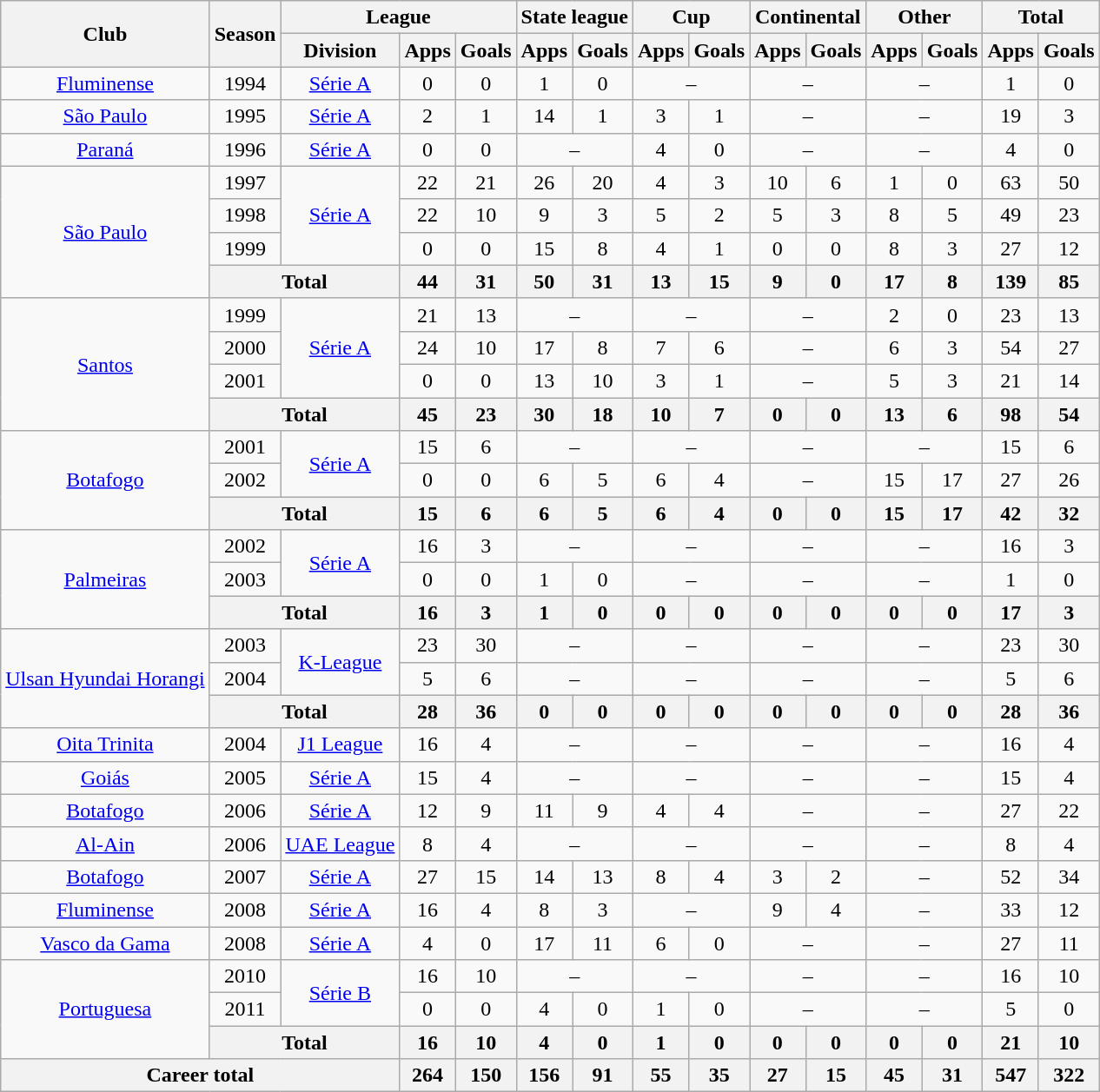<table class="wikitable" style="text-align: center">
<tr>
<th rowspan="2">Club</th>
<th rowspan="2">Season</th>
<th colspan="3">League</th>
<th colspan="2">State league</th>
<th colspan="2">Cup</th>
<th colspan="2">Continental</th>
<th colspan="2">Other</th>
<th colspan="2">Total</th>
</tr>
<tr>
<th>Division</th>
<th>Apps</th>
<th>Goals</th>
<th>Apps</th>
<th>Goals</th>
<th>Apps</th>
<th>Goals</th>
<th>Apps</th>
<th>Goals</th>
<th>Apps</th>
<th>Goals</th>
<th>Apps</th>
<th>Goals</th>
</tr>
<tr>
<td rowspan="1" align="center"><a href='#'>Fluminense</a></td>
<td>1994</td>
<td><a href='#'>Série A</a></td>
<td>0</td>
<td>0</td>
<td>1</td>
<td>0</td>
<td colspan="2">–</td>
<td colspan="2">–</td>
<td colspan="2">–</td>
<td>1</td>
<td>0</td>
</tr>
<tr>
<td rowspan="1" align="center"><a href='#'>São Paulo</a></td>
<td>1995</td>
<td><a href='#'>Série A</a></td>
<td>2</td>
<td>1</td>
<td>14</td>
<td>1</td>
<td>3</td>
<td>1</td>
<td colspan="2">–</td>
<td colspan="2">–</td>
<td>19</td>
<td>3</td>
</tr>
<tr>
<td rowspan="1" align="center"><a href='#'>Paraná</a></td>
<td>1996</td>
<td><a href='#'>Série A</a></td>
<td>0</td>
<td>0</td>
<td colspan="2">–</td>
<td>4</td>
<td>0</td>
<td colspan="2">–</td>
<td colspan="2">–</td>
<td>4</td>
<td>0</td>
</tr>
<tr>
<td rowspan="4" align="center"><a href='#'>São Paulo</a></td>
<td>1997</td>
<td rowspan="3"><a href='#'>Série A</a></td>
<td>22</td>
<td>21</td>
<td>26</td>
<td>20</td>
<td>4</td>
<td>3</td>
<td>10</td>
<td>6</td>
<td>1</td>
<td>0</td>
<td>63</td>
<td>50</td>
</tr>
<tr>
<td>1998</td>
<td>22</td>
<td>10</td>
<td>9</td>
<td>3</td>
<td>5</td>
<td>2</td>
<td>5</td>
<td>3</td>
<td>8</td>
<td>5</td>
<td>49</td>
<td>23</td>
</tr>
<tr>
<td>1999</td>
<td>0</td>
<td>0</td>
<td>15</td>
<td>8</td>
<td>4</td>
<td>1</td>
<td>0</td>
<td>0</td>
<td>8</td>
<td>3</td>
<td>27</td>
<td>12</td>
</tr>
<tr>
<th colspan="2">Total</th>
<th>44</th>
<th>31</th>
<th>50</th>
<th>31</th>
<th>13</th>
<th>15</th>
<th>9</th>
<th>0</th>
<th>17</th>
<th>8</th>
<th>139</th>
<th>85</th>
</tr>
<tr>
<td rowspan="4" align="center"><a href='#'>Santos</a></td>
<td>1999</td>
<td rowspan="3"><a href='#'>Série A</a></td>
<td>21</td>
<td>13</td>
<td colspan="2">–</td>
<td colspan="2">–</td>
<td colspan="2">–</td>
<td>2</td>
<td>0</td>
<td>23</td>
<td>13</td>
</tr>
<tr>
<td>2000</td>
<td>24</td>
<td>10</td>
<td>17</td>
<td>8</td>
<td>7</td>
<td>6</td>
<td colspan="2">–</td>
<td>6</td>
<td>3</td>
<td>54</td>
<td>27</td>
</tr>
<tr>
<td>2001</td>
<td>0</td>
<td>0</td>
<td>13</td>
<td>10</td>
<td>3</td>
<td>1</td>
<td colspan="2">–</td>
<td>5</td>
<td>3</td>
<td>21</td>
<td>14</td>
</tr>
<tr>
<th colspan="2">Total</th>
<th>45</th>
<th>23</th>
<th>30</th>
<th>18</th>
<th>10</th>
<th>7</th>
<th>0</th>
<th>0</th>
<th>13</th>
<th>6</th>
<th>98</th>
<th>54</th>
</tr>
<tr>
<td rowspan="3" align="center"><a href='#'>Botafogo</a></td>
<td>2001</td>
<td rowspan="2"><a href='#'>Série A</a></td>
<td>15</td>
<td>6</td>
<td colspan="2">–</td>
<td colspan="2">–</td>
<td colspan="2">–</td>
<td colspan="2">–</td>
<td>15</td>
<td>6</td>
</tr>
<tr>
<td>2002</td>
<td>0</td>
<td>0</td>
<td>6</td>
<td>5</td>
<td>6</td>
<td>4</td>
<td colspan="2">–</td>
<td>15</td>
<td>17</td>
<td>27</td>
<td>26</td>
</tr>
<tr>
<th colspan="2">Total</th>
<th>15</th>
<th>6</th>
<th>6</th>
<th>5</th>
<th>6</th>
<th>4</th>
<th>0</th>
<th>0</th>
<th>15</th>
<th>17</th>
<th>42</th>
<th>32</th>
</tr>
<tr>
<td rowspan="3" align="center"><a href='#'>Palmeiras</a></td>
<td>2002</td>
<td rowspan="2"><a href='#'>Série A</a></td>
<td>16</td>
<td>3</td>
<td colspan="2">–</td>
<td colspan="2">–</td>
<td colspan="2">–</td>
<td colspan="2">–</td>
<td>16</td>
<td>3</td>
</tr>
<tr>
<td>2003</td>
<td>0</td>
<td>0</td>
<td>1</td>
<td>0</td>
<td colspan="2">–</td>
<td colspan="2">–</td>
<td colspan="2">–</td>
<td>1</td>
<td>0</td>
</tr>
<tr>
<th colspan="2">Total</th>
<th>16</th>
<th>3</th>
<th>1</th>
<th>0</th>
<th>0</th>
<th>0</th>
<th>0</th>
<th>0</th>
<th>0</th>
<th>0</th>
<th>17</th>
<th>3</th>
</tr>
<tr>
<td rowspan="3" align="center"><a href='#'>Ulsan Hyundai Horangi</a></td>
<td>2003</td>
<td rowspan="2"><a href='#'>K-League</a></td>
<td>23</td>
<td>30</td>
<td colspan="2">–</td>
<td colspan="2">–</td>
<td colspan="2">–</td>
<td colspan="2">–</td>
<td>23</td>
<td>30</td>
</tr>
<tr>
<td>2004</td>
<td>5</td>
<td>6</td>
<td colspan="2">–</td>
<td colspan="2">–</td>
<td colspan="2">–</td>
<td colspan="2">–</td>
<td>5</td>
<td>6</td>
</tr>
<tr>
<th colspan="2">Total</th>
<th>28</th>
<th>36</th>
<th>0</th>
<th>0</th>
<th>0</th>
<th>0</th>
<th>0</th>
<th>0</th>
<th>0</th>
<th>0</th>
<th>28</th>
<th>36</th>
</tr>
<tr>
<td rowspan="1" align="center"><a href='#'>Oita Trinita</a></td>
<td>2004</td>
<td><a href='#'>J1 League</a></td>
<td>16</td>
<td>4</td>
<td colspan="2">–</td>
<td colspan="2">–</td>
<td colspan="2">–</td>
<td colspan="2">–</td>
<td>16</td>
<td>4</td>
</tr>
<tr>
<td rowspan="1" align="center"><a href='#'>Goiás</a></td>
<td>2005</td>
<td><a href='#'>Série A</a></td>
<td>15</td>
<td>4</td>
<td colspan="2">–</td>
<td colspan="2">–</td>
<td colspan="2">–</td>
<td colspan="2">–</td>
<td>15</td>
<td>4</td>
</tr>
<tr>
<td rowspan="1" align="center"><a href='#'>Botafogo</a></td>
<td>2006</td>
<td><a href='#'>Série A</a></td>
<td>12</td>
<td>9</td>
<td>11</td>
<td>9</td>
<td>4</td>
<td>4</td>
<td colspan="2">–</td>
<td colspan="2">–</td>
<td>27</td>
<td>22</td>
</tr>
<tr>
<td rowspan="1" align="center"><a href='#'>Al-Ain</a></td>
<td>2006</td>
<td><a href='#'>UAE League</a></td>
<td>8</td>
<td>4</td>
<td colspan="2">–</td>
<td colspan="2">–</td>
<td colspan="2">–</td>
<td colspan="2">–</td>
<td>8</td>
<td>4</td>
</tr>
<tr>
<td rowspan="1" align="center"><a href='#'>Botafogo</a></td>
<td>2007</td>
<td><a href='#'>Série A</a></td>
<td>27</td>
<td>15</td>
<td>14</td>
<td>13</td>
<td>8</td>
<td>4</td>
<td>3</td>
<td>2</td>
<td colspan="2">–</td>
<td>52</td>
<td>34</td>
</tr>
<tr>
<td rowspan="1" align="center"><a href='#'>Fluminense</a></td>
<td>2008</td>
<td><a href='#'>Série A</a></td>
<td>16</td>
<td>4</td>
<td>8</td>
<td>3</td>
<td colspan="2">–</td>
<td>9</td>
<td>4</td>
<td colspan="2">–</td>
<td>33</td>
<td>12</td>
</tr>
<tr>
<td rowspan="1" align="center"><a href='#'>Vasco da Gama</a></td>
<td>2008</td>
<td><a href='#'>Série A</a></td>
<td>4</td>
<td>0</td>
<td>17</td>
<td>11</td>
<td>6</td>
<td>0</td>
<td colspan="2">–</td>
<td colspan="2">–</td>
<td>27</td>
<td>11</td>
</tr>
<tr>
<td rowspan="3" align="center"><a href='#'>Portuguesa</a></td>
<td>2010</td>
<td rowspan="2"><a href='#'>Série B</a></td>
<td>16</td>
<td>10</td>
<td colspan="2">–</td>
<td colspan="2">–</td>
<td colspan="2">–</td>
<td colspan="2">–</td>
<td>16</td>
<td>10</td>
</tr>
<tr>
<td>2011</td>
<td>0</td>
<td>0</td>
<td>4</td>
<td>0</td>
<td>1</td>
<td>0</td>
<td colspan="2">–</td>
<td colspan="2">–</td>
<td>5</td>
<td>0</td>
</tr>
<tr>
<th colspan="2">Total</th>
<th>16</th>
<th>10</th>
<th>4</th>
<th>0</th>
<th>1</th>
<th>0</th>
<th>0</th>
<th>0</th>
<th>0</th>
<th>0</th>
<th>21</th>
<th>10</th>
</tr>
<tr>
<th colspan="3">Career total</th>
<th>264</th>
<th>150</th>
<th>156</th>
<th>91</th>
<th>55</th>
<th>35</th>
<th>27</th>
<th>15</th>
<th>45</th>
<th>31</th>
<th>547</th>
<th>322</th>
</tr>
</table>
